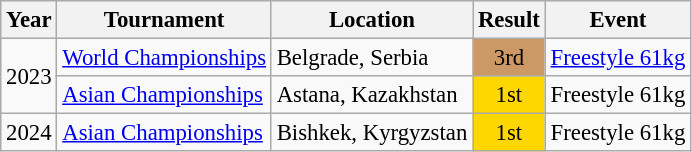<table class="wikitable" style="font-size:95%;">
<tr>
<th>Year</th>
<th>Tournament</th>
<th>Location</th>
<th>Result</th>
<th>Event</th>
</tr>
<tr>
<td rowspan="2">2023</td>
<td><a href='#'>World Championships</a></td>
<td>Belgrade, Serbia</td>
<td align="center" bgcolor="cc9966">3rd</td>
<td><a href='#'>Freestyle 61kg</a></td>
</tr>
<tr>
<td><a href='#'>Asian Championships</a></td>
<td>Astana, Kazakhstan</td>
<td align="center" bgcolor="gold">1st</td>
<td>Freestyle 61kg</td>
</tr>
<tr>
<td rowspan="2">2024</td>
<td><a href='#'>Asian Championships</a></td>
<td>Bishkek, Kyrgyzstan</td>
<td align="center" bgcolor="gold">1st</td>
<td>Freestyle 61kg</td>
</tr>
</table>
